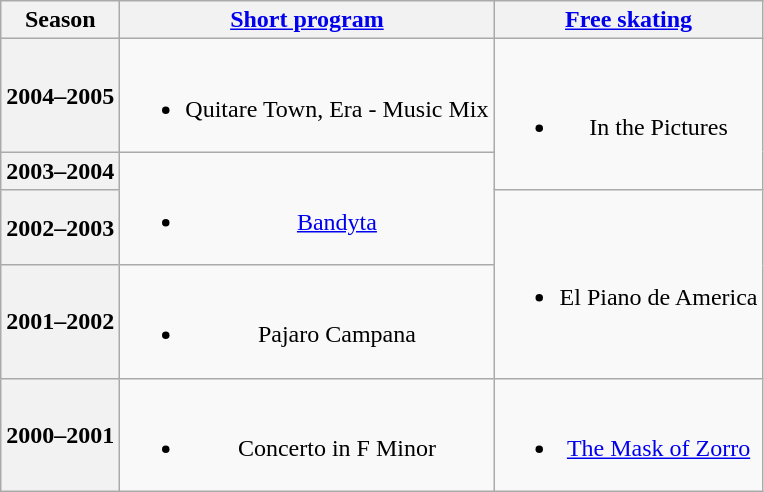<table class="wikitable" style="text-align:center">
<tr>
<th>Season</th>
<th><a href='#'>Short program</a></th>
<th><a href='#'>Free skating</a></th>
</tr>
<tr>
<th>2004–2005<br></th>
<td><br><ul><li>Quitare Town, Era - Music Mix <br></li></ul></td>
<td rowspan=2><br><ul><li>In the Pictures <br></li></ul></td>
</tr>
<tr>
<th>2003–2004<br></th>
<td rowspan=2><br><ul><li><a href='#'>Bandyta</a> <br></li></ul></td>
</tr>
<tr>
<th>2002–2003<br></th>
<td rowspan=2><br><ul><li>El Piano de America <br></li></ul></td>
</tr>
<tr>
<th>2001–2002<br></th>
<td><br><ul><li>Pajaro Campana <br></li></ul></td>
</tr>
<tr>
<th>2000–2001<br></th>
<td><br><ul><li>Concerto in F Minor <br></li></ul></td>
<td><br><ul><li><a href='#'>The Mask of Zorro</a> <br></li></ul></td>
</tr>
</table>
